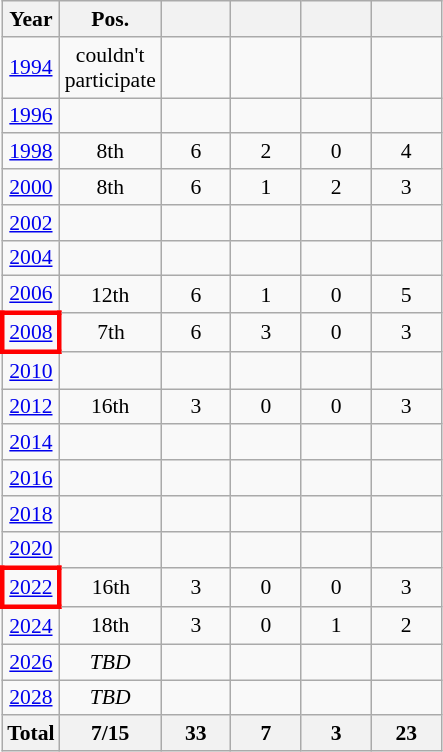<table class="wikitable" style="text-align: center;font-size:90%;">
<tr>
<th>Year</th>
<th width=50>Pos.</th>
<th width=40></th>
<th width=40></th>
<th width=40></th>
<th width=40></th>
</tr>
<tr>
<td> <a href='#'>1994</a></td>
<td>couldn't participate</td>
<td></td>
<td></td>
<td></td>
<td></td>
</tr>
<tr>
<td> <a href='#'>1996</a></td>
<td></td>
<td></td>
<td></td>
<td></td>
<td></td>
</tr>
<tr>
<td> <a href='#'>1998</a></td>
<td>8th</td>
<td>6</td>
<td>2</td>
<td>0</td>
<td>4</td>
</tr>
<tr>
<td> <a href='#'>2000</a></td>
<td>8th</td>
<td>6</td>
<td>1</td>
<td>2</td>
<td>3</td>
</tr>
<tr>
<td> <a href='#'>2002</a></td>
<td></td>
<td></td>
<td></td>
<td></td>
<td></td>
</tr>
<tr>
<td> <a href='#'>2004</a></td>
<td></td>
<td></td>
<td></td>
<td></td>
<td></td>
</tr>
<tr>
<td> <a href='#'>2006</a></td>
<td>12th</td>
<td>6</td>
<td>1</td>
<td>0</td>
<td>5</td>
</tr>
<tr>
<td style="border: 3px solid red"> <a href='#'>2008</a></td>
<td>7th</td>
<td>6</td>
<td>3</td>
<td>0</td>
<td>3</td>
</tr>
<tr>
<td>  <a href='#'>2010</a></td>
<td></td>
<td></td>
<td></td>
<td></td>
<td></td>
</tr>
<tr>
<td> <a href='#'>2012</a></td>
<td>16th</td>
<td>3</td>
<td>0</td>
<td>0</td>
<td>3</td>
</tr>
<tr>
<td>  <a href='#'>2014</a></td>
<td></td>
<td></td>
<td></td>
<td></td>
<td></td>
</tr>
<tr>
<td> <a href='#'>2016</a></td>
<td></td>
<td></td>
<td></td>
<td></td>
<td></td>
</tr>
<tr>
<td> <a href='#'>2018</a></td>
<td></td>
<td></td>
<td></td>
<td></td>
<td></td>
</tr>
<tr>
<td> <a href='#'>2020</a></td>
<td></td>
<td></td>
<td></td>
<td></td>
<td></td>
</tr>
<tr>
<td style="border: 3px solid red"> <a href='#'>2022</a></td>
<td>16th</td>
<td>3</td>
<td>0</td>
<td>0</td>
<td>3</td>
</tr>
<tr>
<td> <a href='#'>2024</a></td>
<td>18th</td>
<td>3</td>
<td>0</td>
<td>1</td>
<td>2</td>
</tr>
<tr>
<td> <a href='#'>2026</a></td>
<td><em>TBD</em></td>
<td></td>
<td></td>
<td></td>
<td></td>
</tr>
<tr>
<td> <a href='#'>2028</a></td>
<td><em>TBD</em></td>
<td></td>
<td></td>
<td></td>
<td></td>
</tr>
<tr>
<th>Total</th>
<th>7/15</th>
<th>33</th>
<th>7</th>
<th>3</th>
<th>23</th>
</tr>
</table>
